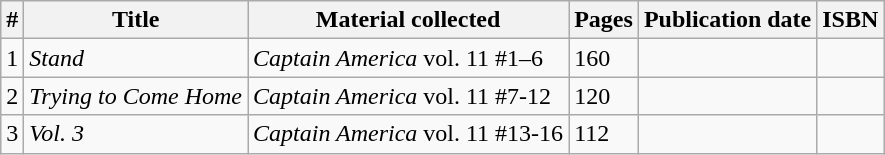<table class="wikitable">
<tr>
<th>#</th>
<th>Title</th>
<th>Material collected</th>
<th>Pages</th>
<th>Publication date</th>
<th>ISBN</th>
</tr>
<tr>
<td>1</td>
<td><em>Stand</em></td>
<td><em>Captain America</em> vol. 11 #1–6</td>
<td>160</td>
<td></td>
<td></td>
</tr>
<tr>
<td>2</td>
<td><em>Trying to Come Home</em></td>
<td><em>Captain America</em> vol. 11 #7-12</td>
<td>120</td>
<td></td>
<td></td>
</tr>
<tr>
<td>3</td>
<td><em>Vol. 3</em></td>
<td><em>Captain America</em> vol. 11 #13-16</td>
<td>112</td>
<td></td>
<td></td>
</tr>
</table>
